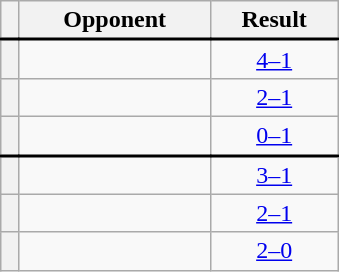<table class="wikitable plainrowheaders" style="text-align:center;margin-left:1em;float:right;clear:right;min-width:226px">
<tr>
<th scope="col"></th>
<th scope="col">Opponent</th>
<th scope="col">Result</th>
</tr>
<tr style="border-top:2px solid black">
<th scope="row" style="text-align:center"></th>
<td align="left"></td>
<td><a href='#'>4–1</a></td>
</tr>
<tr>
<th scope="row" style="text-align:center"></th>
<td align="left"></td>
<td><a href='#'>2–1</a></td>
</tr>
<tr>
<th scope="row" style="text-align:center"></th>
<td align="left"></td>
<td><a href='#'>0–1</a></td>
</tr>
<tr style="border-top:2px solid black">
<th scope="row" style="text-align:center"></th>
<td align="left"></td>
<td><a href='#'>3–1</a></td>
</tr>
<tr>
<th scope="row" style="text-align:center"></th>
<td align="left"></td>
<td><a href='#'>2–1</a></td>
</tr>
<tr>
<th scope="row" style="text-align:center"></th>
<td align="left"></td>
<td><a href='#'>2–0</a></td>
</tr>
</table>
